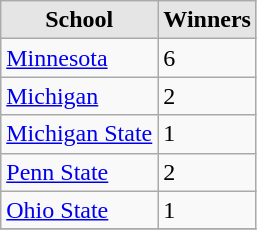<table class="wikitable">
<tr>
<th style="background:#e5e5e5;">School</th>
<th style="background:#e5e5e5;">Winners</th>
</tr>
<tr>
<td><a href='#'>Minnesota</a></td>
<td>6</td>
</tr>
<tr>
<td><a href='#'>Michigan</a></td>
<td>2</td>
</tr>
<tr>
<td><a href='#'>Michigan State</a></td>
<td>1</td>
</tr>
<tr>
<td><a href='#'>Penn State</a></td>
<td>2</td>
</tr>
<tr>
<td><a href='#'>Ohio State</a></td>
<td>1</td>
</tr>
<tr>
</tr>
</table>
